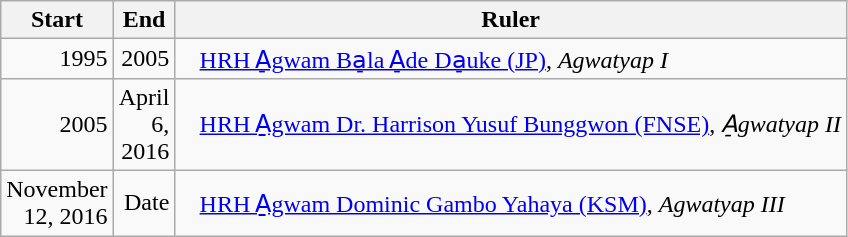<table class=wikitable style="text-align:right;">
<tr>
<th style="width:2em;">Start</th>
<th style="width:2em;">End</th>
<th>Ruler</th>
</tr>
<tr>
<td>1995</td>
<td>2005</td>
<td style="text-align:left;padding-left:1em;"><a href='#'>HRH A̠gwam Ba̠la A̠de Da̠uke (JP)</a>, <em>Agwatyap I</em></td>
</tr>
<tr>
<td>2005</td>
<td>April 6, 2016</td>
<td style="text-align:left;padding-left:1em;"><a href='#'>HRH A̱gwam Dr. Harrison Yusuf Bunggwon (FNSE)</a>, <em>A̠gwatyap II</em></td>
</tr>
<tr>
<td>November 12, 2016</td>
<td>Date</td>
<td style="text-align:left;padding-left:1em;"><a href='#'>HRH A̱gwam Dominic Gambo Yahaya (KSM)</a>, <em>Agwatyap III</em></td>
</tr>
</table>
